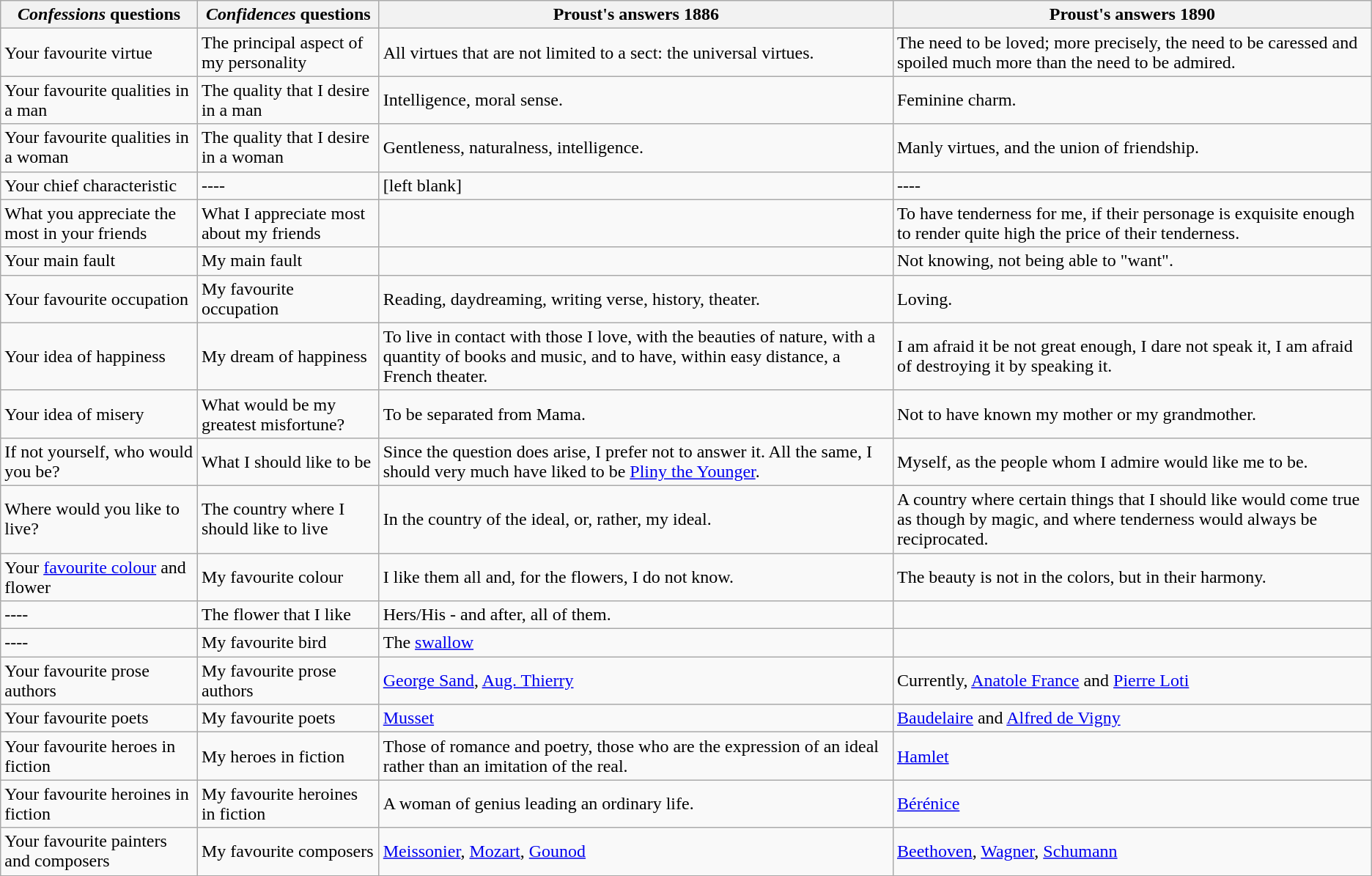<table class="wikitable">
<tr>
<th><em>Confessions</em> questions</th>
<th><em>Confidences</em> questions</th>
<th>Proust's answers 1886</th>
<th>Proust's answers 1890</th>
</tr>
<tr>
<td>Your favourite virtue</td>
<td>The principal aspect of my personality</td>
<td>All virtues that are not limited to a sect: the universal virtues.</td>
<td>The need to be loved; more precisely, the need to be caressed and spoiled much more than the need to be admired.</td>
</tr>
<tr>
<td>Your favourite qualities in a man</td>
<td>The quality that I desire in a man</td>
<td>Intelligence, moral sense.</td>
<td>Feminine charm.</td>
</tr>
<tr>
<td>Your favourite qualities in a woman</td>
<td>The quality that I desire in a woman</td>
<td>Gentleness, naturalness, intelligence.</td>
<td>Manly virtues, and the union of friendship.</td>
</tr>
<tr>
<td>Your chief characteristic</td>
<td>----</td>
<td>[left blank]</td>
<td>----</td>
</tr>
<tr>
<td>What you appreciate the most in your friends</td>
<td>What I appreciate most about my friends</td>
<td></td>
<td>To have tenderness for me, if their personage is exquisite enough to render quite high the price of their tenderness.</td>
</tr>
<tr>
<td>Your main fault</td>
<td>My main fault</td>
<td></td>
<td>Not knowing, not being able to "want".</td>
</tr>
<tr>
<td>Your favourite occupation</td>
<td>My favourite occupation</td>
<td>Reading, daydreaming, writing verse, history, theater.</td>
<td>Loving.</td>
</tr>
<tr>
<td>Your idea of happiness</td>
<td>My dream of happiness</td>
<td>To live in contact with those I love, with the beauties of nature, with a quantity of books and music, and to have, within easy distance, a French theater.</td>
<td>I am afraid it be not great enough, I dare not speak it, I am afraid of destroying it by speaking it.</td>
</tr>
<tr>
<td>Your idea of misery</td>
<td>What would be my greatest misfortune?</td>
<td>To be separated from Mama.</td>
<td>Not to have known my mother or my grandmother.</td>
</tr>
<tr>
<td>If not yourself, who would you be?</td>
<td>What I should like to be</td>
<td>Since the question does arise, I prefer not to answer it. All the same, I should very much have liked to be <a href='#'>Pliny the Younger</a>.</td>
<td>Myself, as the people whom I admire would like me to be.</td>
</tr>
<tr>
<td>Where would you like to live?</td>
<td>The country where I should like to live</td>
<td>In the country of the ideal, or, rather, my ideal.</td>
<td>A country where certain things that I should like would come true as though by magic, and where tenderness would always be reciprocated.</td>
</tr>
<tr>
<td>Your <a href='#'>favourite colour</a> and flower</td>
<td>My favourite colour</td>
<td>I like them all and, for the flowers, I do not know.</td>
<td>The beauty is not in the colors, but in their harmony.</td>
</tr>
<tr>
<td>----</td>
<td>The flower that I like</td>
<td>Hers/His - and after, all of them.</td>
<td></td>
</tr>
<tr>
<td>----</td>
<td>My favourite bird</td>
<td>The <a href='#'>swallow</a></td>
<td></td>
</tr>
<tr>
<td>Your favourite prose authors</td>
<td>My favourite prose authors</td>
<td><a href='#'>George Sand</a>, <a href='#'>Aug. Thierry</a></td>
<td>Currently, <a href='#'>Anatole France</a> and <a href='#'>Pierre Loti</a></td>
</tr>
<tr>
<td>Your favourite poets</td>
<td>My favourite poets</td>
<td><a href='#'>Musset</a></td>
<td><a href='#'>Baudelaire</a> and <a href='#'>Alfred de Vigny</a></td>
</tr>
<tr>
<td>Your favourite heroes in fiction</td>
<td>My heroes in fiction</td>
<td>Those of romance and poetry, those who are the expression of an ideal rather than an imitation of the real.</td>
<td><a href='#'>Hamlet</a></td>
</tr>
<tr>
<td>Your favourite heroines in fiction</td>
<td>My favourite heroines in fiction</td>
<td>A woman of genius leading an ordinary life.</td>
<td><a href='#'>Bérénice</a></td>
</tr>
<tr>
<td>Your favourite painters and composers</td>
<td>My favourite composers</td>
<td><a href='#'>Meissonier</a>, <a href='#'>Mozart</a>, <a href='#'>Gounod</a></td>
<td><a href='#'>Beethoven</a>, <a href='#'>Wagner</a>, <a href='#'>Schumann</a></td>
</tr>
<tr>
</tr>
</table>
